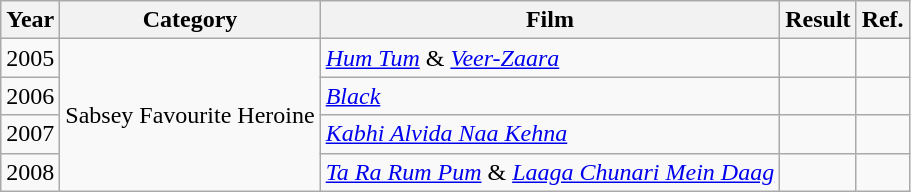<table class="wikitable">
<tr>
<th>Year</th>
<th>Category</th>
<th>Film</th>
<th>Result</th>
<th>Ref.</th>
</tr>
<tr>
<td>2005</td>
<td rowspan="4">Sabsey Favourite Heroine</td>
<td><em><a href='#'>Hum Tum</a></em> & <em><a href='#'>Veer-Zaara</a></em></td>
<td></td>
<td></td>
</tr>
<tr>
<td>2006</td>
<td><em><a href='#'>Black</a></em></td>
<td></td>
<td></td>
</tr>
<tr>
<td>2007</td>
<td><em><a href='#'>Kabhi Alvida Naa Kehna</a></em></td>
<td></td>
<td></td>
</tr>
<tr>
<td>2008</td>
<td><em><a href='#'>Ta Ra Rum Pum</a></em> & <em><a href='#'>Laaga Chunari Mein Daag</a></em></td>
<td></td>
<td></td>
</tr>
</table>
